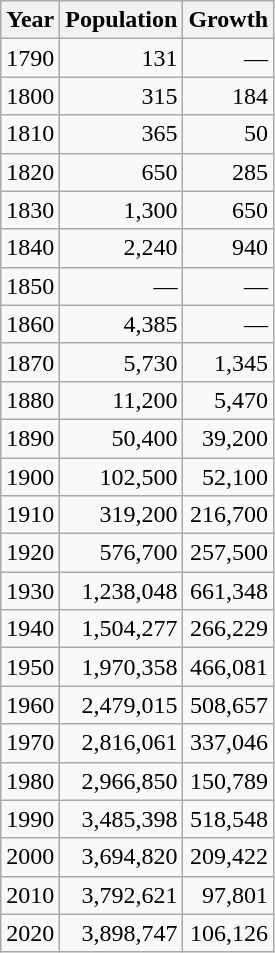<table class="wikitable">
<tr>
<th>Year</th>
<th>Population</th>
<th>Growth</th>
</tr>
<tr align=right>
<td>1790</td>
<td>131</td>
<td>—</td>
</tr>
<tr align=right>
<td>1800</td>
<td>315</td>
<td>184</td>
</tr>
<tr align=right>
<td>1810</td>
<td>365</td>
<td>50</td>
</tr>
<tr align=right>
<td>1820</td>
<td>650</td>
<td>285</td>
</tr>
<tr align=right>
<td>1830</td>
<td>1,300</td>
<td>650</td>
</tr>
<tr align=right>
<td>1840</td>
<td>2,240</td>
<td>940</td>
</tr>
<tr align=right>
<td>1850</td>
<td>—</td>
<td>—</td>
</tr>
<tr align=right>
<td>1860</td>
<td>4,385</td>
<td>—</td>
</tr>
<tr align=right>
<td>1870</td>
<td>5,730</td>
<td>1,345</td>
</tr>
<tr align=right>
<td>1880</td>
<td>11,200</td>
<td>5,470</td>
</tr>
<tr align=right>
<td>1890</td>
<td>50,400</td>
<td>39,200</td>
</tr>
<tr align=right>
<td>1900</td>
<td>102,500</td>
<td>52,100</td>
</tr>
<tr align=right>
<td>1910</td>
<td>319,200</td>
<td>216,700</td>
</tr>
<tr align=right>
<td>1920</td>
<td>576,700</td>
<td>257,500</td>
</tr>
<tr align=right>
<td>1930</td>
<td>1,238,048</td>
<td>661,348</td>
</tr>
<tr align=right>
<td>1940</td>
<td>1,504,277</td>
<td>266,229</td>
</tr>
<tr align=right>
<td>1950</td>
<td>1,970,358</td>
<td>466,081</td>
</tr>
<tr align=right>
<td>1960</td>
<td>2,479,015</td>
<td>508,657</td>
</tr>
<tr align=right>
<td>1970</td>
<td>2,816,061</td>
<td>337,046</td>
</tr>
<tr align=right>
<td>1980</td>
<td>2,966,850</td>
<td>150,789</td>
</tr>
<tr align=right>
<td>1990</td>
<td>3,485,398</td>
<td>518,548</td>
</tr>
<tr align=right>
<td>2000</td>
<td>3,694,820</td>
<td>209,422</td>
</tr>
<tr align=right>
<td>2010</td>
<td>3,792,621</td>
<td>97,801</td>
</tr>
<tr align=right>
<td>2020</td>
<td>3,898,747</td>
<td>106,126</td>
</tr>
</table>
